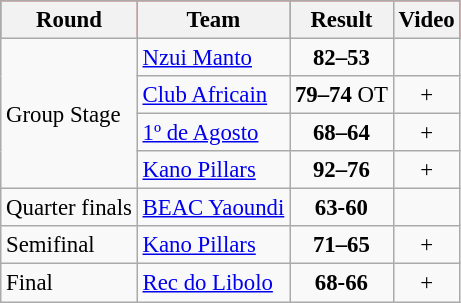<table class="wikitable" style="text-align: left; font-size:95%">
<tr bgcolor="#FF0000">
<th>Round</th>
<th>Team</th>
<th>Result</th>
<th>Video</th>
</tr>
<tr>
<td rowspan=4>Group Stage</td>
<td> <a href='#'>Nzui Manto</a></td>
<td align="center"><strong>82–53</strong></td>
<td align="center"></td>
</tr>
<tr>
<td> <a href='#'>Club Africain</a></td>
<td align="center"><strong>79–74</strong> OT</td>
<td align="center"> + </td>
</tr>
<tr>
<td> <a href='#'>1º de Agosto</a></td>
<td align="center"><strong>68–64</strong></td>
<td align="center"> + </td>
</tr>
<tr>
<td> <a href='#'>Kano Pillars</a></td>
<td align="center"><strong>92–76</strong></td>
<td align="center"> + </td>
</tr>
<tr>
<td>Quarter finals</td>
<td> <a href='#'>BEAC Yaoundi</a></td>
<td align="center"><strong>63-60</strong></td>
<td align="center"></td>
</tr>
<tr>
<td>Semifinal</td>
<td> <a href='#'>Kano Pillars</a></td>
<td align="center"><strong>71–65</strong></td>
<td align="center"> + </td>
</tr>
<tr>
<td>Final</td>
<td> <a href='#'>Rec do Libolo</a></td>
<td align="center"><strong>68-66</strong></td>
<td align="center"> + </td>
</tr>
</table>
